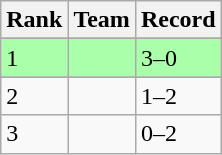<table class="wikitable">
<tr>
<th>Rank</th>
<th>Team</th>
<th>Record</th>
</tr>
<tr>
</tr>
<tr bgcolor=#aaffaa>
<td>1</td>
<td></td>
<td>3–0</td>
</tr>
<tr>
</tr>
<tr bgcolor=>
<td>2</td>
<td></td>
<td>1–2</td>
</tr>
<tr>
<td>3</td>
<td></td>
<td>0–2</td>
</tr>
</table>
